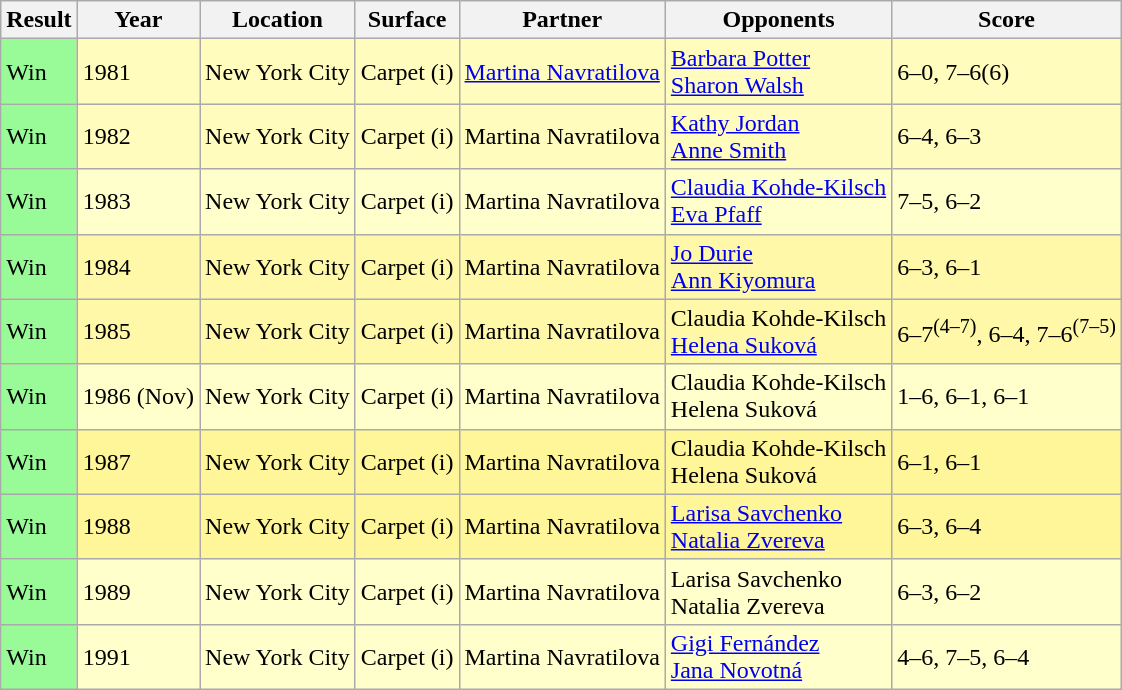<table class="sortable wikitable">
<tr>
<th>Result</th>
<th>Year</th>
<th>Location</th>
<th>Surface</th>
<th>Partner</th>
<th>Opponents</th>
<th>Score</th>
</tr>
<tr bgcolor=FFFCBE>
<td style="background:#98fb98;">Win</td>
<td>1981</td>
<td>New York City</td>
<td>Carpet (i)</td>
<td> <a href='#'>Martina Navratilova</a></td>
<td> <a href='#'>Barbara Potter</a> <br>  <a href='#'>Sharon Walsh</a></td>
<td>6–0, 7–6(6)</td>
</tr>
<tr bgcolor=FFFCBE>
<td style="background:#98fb98;">Win</td>
<td>1982</td>
<td>New York City</td>
<td>Carpet (i)</td>
<td> Martina Navratilova</td>
<td> <a href='#'>Kathy Jordan</a> <br>  <a href='#'>Anne Smith</a></td>
<td>6–4, 6–3</td>
</tr>
<tr bgcolor=ffffcc>
<td style="background:#98fb98;">Win</td>
<td>1983</td>
<td>New York City</td>
<td>Carpet (i)</td>
<td> Martina Navratilova</td>
<td> <a href='#'>Claudia Kohde-Kilsch</a> <br>  <a href='#'>Eva Pfaff</a></td>
<td>7–5, 6–2</td>
</tr>
<tr bgcolor=FFF8A8>
<td style="background:#98fb98;">Win</td>
<td>1984</td>
<td>New York City</td>
<td>Carpet (i)</td>
<td> Martina Navratilova</td>
<td> <a href='#'>Jo Durie</a> <br>  <a href='#'>Ann Kiyomura</a></td>
<td>6–3, 6–1</td>
</tr>
<tr bgcolor=FFF8A8>
<td style="background:#98fb98;">Win</td>
<td>1985</td>
<td>New York City</td>
<td>Carpet (i)</td>
<td> Martina Navratilova</td>
<td> Claudia Kohde-Kilsch <br>  <a href='#'>Helena Suková</a></td>
<td>6–7<sup>(4–7)</sup>, 6–4, 7–6<sup>(7–5)</sup></td>
</tr>
<tr bgcolor=ffffcc>
<td style="background:#98fb98;">Win</td>
<td>1986 (Nov)</td>
<td>New York City</td>
<td>Carpet (i)</td>
<td> Martina Navratilova</td>
<td> Claudia Kohde-Kilsch <br>  Helena Suková</td>
<td>1–6, 6–1, 6–1</td>
</tr>
<tr bgcolor=FFF599>
<td style="background:#98fb98;">Win</td>
<td>1987</td>
<td>New York City</td>
<td>Carpet (i)</td>
<td> Martina Navratilova</td>
<td> Claudia Kohde-Kilsch <br>  Helena Suková</td>
<td>6–1, 6–1</td>
</tr>
<tr bgcolor=FFF599>
<td style="background:#98fb98;">Win</td>
<td>1988</td>
<td>New York City</td>
<td>Carpet (i)</td>
<td> Martina Navratilova</td>
<td> <a href='#'>Larisa Savchenko</a>  <br>  <a href='#'>Natalia Zvereva</a></td>
<td>6–3, 6–4</td>
</tr>
<tr bgcolor=ffffcc>
<td style="background:#98fb98;">Win</td>
<td>1989</td>
<td>New York City</td>
<td>Carpet (i)</td>
<td> Martina Navratilova</td>
<td> Larisa Savchenko   <br>  Natalia Zvereva</td>
<td>6–3, 6–2</td>
</tr>
<tr bgcolor=ffffcc>
<td style="background:#98fb98;">Win</td>
<td>1991</td>
<td>New York City</td>
<td>Carpet (i)</td>
<td> Martina Navratilova</td>
<td> <a href='#'>Gigi Fernández</a> <br> <a href='#'>Jana Novotná</a></td>
<td>4–6, 7–5, 6–4</td>
</tr>
</table>
